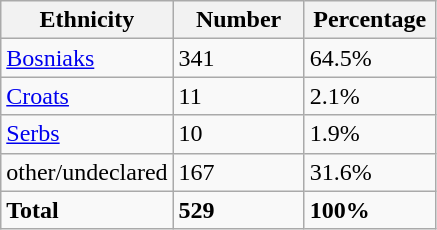<table class="wikitable">
<tr>
<th width="100px">Ethnicity</th>
<th width="80px">Number</th>
<th width="80px">Percentage</th>
</tr>
<tr>
<td><a href='#'>Bosniaks</a></td>
<td>341</td>
<td>64.5%</td>
</tr>
<tr>
<td><a href='#'>Croats</a></td>
<td>11</td>
<td>2.1%</td>
</tr>
<tr>
<td><a href='#'>Serbs</a></td>
<td>10</td>
<td>1.9%</td>
</tr>
<tr>
<td>other/undeclared</td>
<td>167</td>
<td>31.6%</td>
</tr>
<tr>
<td><strong>Total</strong></td>
<td><strong>529</strong></td>
<td><strong>100%</strong></td>
</tr>
</table>
